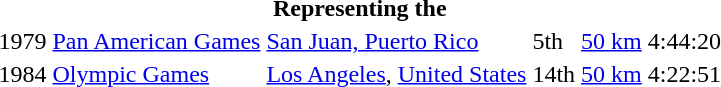<table>
<tr>
<th colspan="6">Representing the </th>
</tr>
<tr>
<td>1979</td>
<td><a href='#'>Pan American Games</a></td>
<td><a href='#'>San Juan, Puerto Rico</a></td>
<td>5th</td>
<td><a href='#'>50 km</a></td>
<td>4:44:20</td>
</tr>
<tr>
<td>1984</td>
<td><a href='#'>Olympic Games</a></td>
<td><a href='#'>Los Angeles</a>, <a href='#'>United States</a></td>
<td>14th</td>
<td><a href='#'>50 km</a></td>
<td>4:22:51</td>
</tr>
</table>
